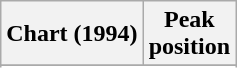<table class="wikitable sortable plainrowheaders" style="text-align:center">
<tr>
<th scope="col">Chart (1994)</th>
<th scope="col">Peak<br>position</th>
</tr>
<tr>
</tr>
<tr>
</tr>
</table>
